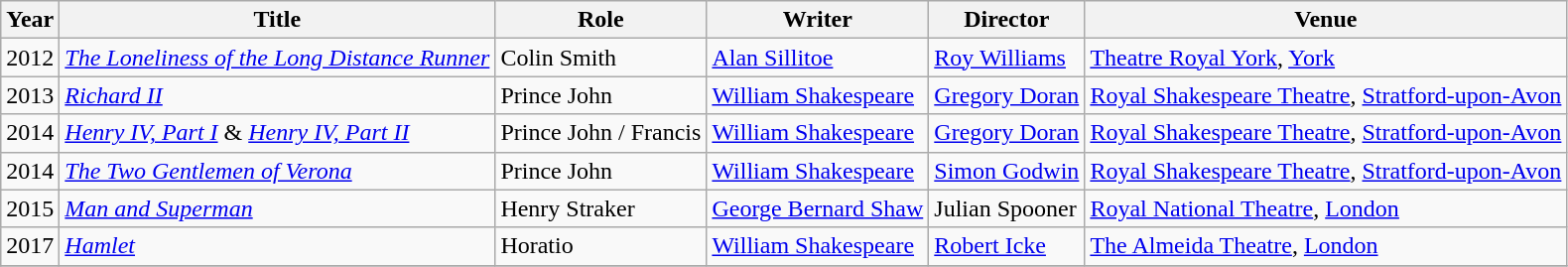<table class="wikitable sortable">
<tr>
<th>Year</th>
<th>Title</th>
<th>Role</th>
<th>Writer</th>
<th>Director</th>
<th>Venue</th>
</tr>
<tr>
<td>2012</td>
<td><em><a href='#'>The Loneliness of the Long Distance Runner</a></em></td>
<td>Colin Smith </td>
<td><a href='#'>Alan Sillitoe</a></td>
<td><a href='#'>Roy Williams</a></td>
<td><a href='#'>Theatre Royal York</a>, <a href='#'>York</a></td>
</tr>
<tr>
<td>2013</td>
<td><em><a href='#'>Richard II</a></em></td>
<td>Prince John </td>
<td><a href='#'>William Shakespeare</a></td>
<td><a href='#'>Gregory Doran</a></td>
<td><a href='#'>Royal Shakespeare Theatre</a>, <a href='#'>Stratford-upon-Avon</a></td>
</tr>
<tr>
<td>2014</td>
<td><em><a href='#'>Henry IV, Part I</a></em>  & <em><a href='#'>Henry IV, Part II</a></em></td>
<td>Prince John / Francis </td>
<td><a href='#'>William Shakespeare</a></td>
<td><a href='#'>Gregory Doran</a></td>
<td><a href='#'>Royal Shakespeare Theatre</a>, <a href='#'>Stratford-upon-Avon</a></td>
</tr>
<tr>
<td>2014</td>
<td><em><a href='#'>The Two Gentlemen of Verona</a></em></td>
<td>Prince John </td>
<td><a href='#'>William Shakespeare</a></td>
<td><a href='#'>Simon Godwin</a></td>
<td><a href='#'>Royal Shakespeare Theatre</a>, <a href='#'>Stratford-upon-Avon</a></td>
</tr>
<tr>
<td>2015</td>
<td><em><a href='#'>Man and Superman</a></em></td>
<td>Henry Straker </td>
<td><a href='#'>George Bernard Shaw</a></td>
<td>Julian Spooner</td>
<td><a href='#'>Royal National Theatre</a>, <a href='#'>London</a></td>
</tr>
<tr>
<td>2017</td>
<td><em><a href='#'>Hamlet</a></em></td>
<td>Horatio </td>
<td><a href='#'>William Shakespeare</a></td>
<td><a href='#'>Robert Icke</a></td>
<td><a href='#'>The Almeida Theatre</a>, <a href='#'>London</a></td>
</tr>
<tr>
</tr>
</table>
